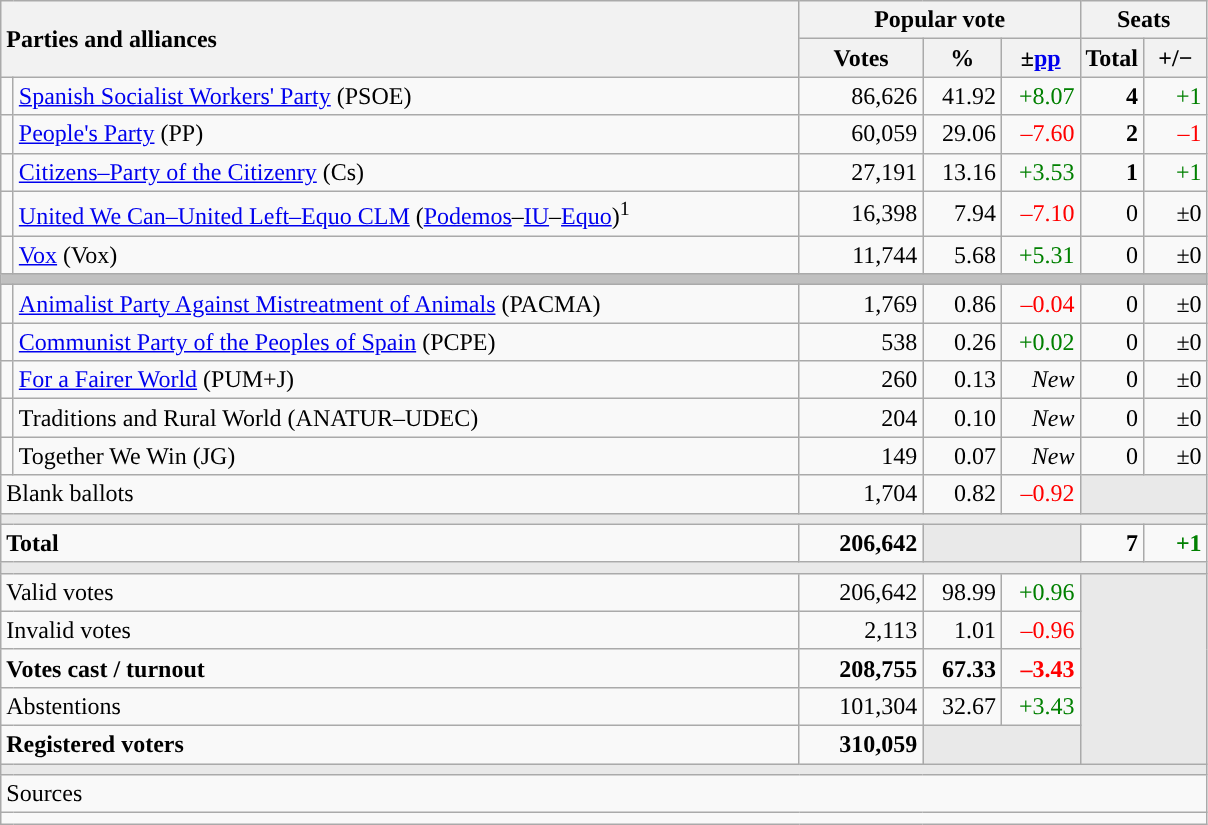<table class="wikitable" style="text-align:right;">
<tr>
<th style="text-align:left;" rowspan="2" colspan="2" width="525">Parties and alliances</th>
<th colspan="3">Popular vote</th>
<th colspan="2">Seats</th>
</tr>
<tr>
<th width="75">Votes</th>
<th width="45">%</th>
<th width="45">±<a href='#'>pp</a></th>
<th width="35">Total</th>
<th width="35">+/−</th>
</tr>
<tr>
<td width="1" style="color:inherit;background:"></td>
<td align="left"><a href='#'>Spanish Socialist Workers' Party</a> (PSOE)</td>
<td>86,626</td>
<td>41.92</td>
<td style="color:green;">+8.07</td>
<td><strong>4</strong></td>
<td style="color:green;">+1</td>
</tr>
<tr>
<td style="color:inherit;background:"></td>
<td align="left"><a href='#'>People's Party</a> (PP)</td>
<td>60,059</td>
<td>29.06</td>
<td style="color:red;">–7.60</td>
<td><strong>2</strong></td>
<td style="color:red;">–1</td>
</tr>
<tr>
<td style="color:inherit;background:"></td>
<td align="left"><a href='#'>Citizens–Party of the Citizenry</a> (Cs)</td>
<td>27,191</td>
<td>13.16</td>
<td style="color:green;">+3.53</td>
<td><strong>1</strong></td>
<td style="color:green;">+1</td>
</tr>
<tr>
<td style="color:inherit;background:"></td>
<td align="left"><a href='#'>United We Can–United Left–Equo CLM</a> (<a href='#'>Podemos</a>–<a href='#'>IU</a>–<a href='#'>Equo</a>)<sup>1</sup></td>
<td>16,398</td>
<td>7.94</td>
<td style="color:red;">–7.10</td>
<td>0</td>
<td>±0</td>
</tr>
<tr>
<td style="color:inherit;background:"></td>
<td align="left"><a href='#'>Vox</a> (Vox)</td>
<td>11,744</td>
<td>5.68</td>
<td style="color:green;">+5.31</td>
<td>0</td>
<td>±0</td>
</tr>
<tr>
<td colspan="7" bgcolor="#C0C0C0"></td>
</tr>
<tr>
<td style="color:inherit;background:"></td>
<td align="left"><a href='#'>Animalist Party Against Mistreatment of Animals</a> (PACMA)</td>
<td>1,769</td>
<td>0.86</td>
<td style="color:red;">–0.04</td>
<td>0</td>
<td>±0</td>
</tr>
<tr>
<td style="color:inherit;background:"></td>
<td align="left"><a href='#'>Communist Party of the Peoples of Spain</a> (PCPE)</td>
<td>538</td>
<td>0.26</td>
<td style="color:green;">+0.02</td>
<td>0</td>
<td>±0</td>
</tr>
<tr>
<td style="color:inherit;background:"></td>
<td align="left"><a href='#'>For a Fairer World</a> (PUM+J)</td>
<td>260</td>
<td>0.13</td>
<td><em>New</em></td>
<td>0</td>
<td>±0</td>
</tr>
<tr>
<td style="color:inherit;background:"></td>
<td align="left">Traditions and Rural World (ANATUR–UDEC)</td>
<td>204</td>
<td>0.10</td>
<td><em>New</em></td>
<td>0</td>
<td>±0</td>
</tr>
<tr>
<td style="color:inherit;background:"></td>
<td align="left">Together We Win (JG)</td>
<td>149</td>
<td>0.07</td>
<td><em>New</em></td>
<td>0</td>
<td>±0</td>
</tr>
<tr>
<td align="left" colspan="2">Blank ballots</td>
<td>1,704</td>
<td>0.82</td>
<td style="color:red;">–0.92</td>
<td bgcolor="#E9E9E9" colspan="2"></td>
</tr>
<tr>
<td colspan="7" bgcolor="#E9E9E9"></td>
</tr>
<tr style="font-weight:bold;">
<td align="left" colspan="2">Total</td>
<td>206,642</td>
<td bgcolor="#E9E9E9" colspan="2"></td>
<td>7</td>
<td style="color:green;">+1</td>
</tr>
<tr>
<td colspan="7" bgcolor="#E9E9E9"></td>
</tr>
<tr>
<td align="left" colspan="2">Valid votes</td>
<td>206,642</td>
<td>98.99</td>
<td style="color:green;">+0.96</td>
<td bgcolor="#E9E9E9" colspan="2" rowspan="5"></td>
</tr>
<tr>
<td align="left" colspan="2">Invalid votes</td>
<td>2,113</td>
<td>1.01</td>
<td style="color:red;">–0.96</td>
</tr>
<tr style="font-weight:bold;">
<td align="left" colspan="2">Votes cast / turnout</td>
<td>208,755</td>
<td>67.33</td>
<td style="color:red;">–3.43</td>
</tr>
<tr>
<td align="left" colspan="2">Abstentions</td>
<td>101,304</td>
<td>32.67</td>
<td style="color:green;">+3.43</td>
</tr>
<tr style="font-weight:bold;">
<td align="left" colspan="2">Registered voters</td>
<td>310,059</td>
<td bgcolor="#E9E9E9" colspan="2"></td>
</tr>
<tr>
<td colspan="7" bgcolor="#E9E9E9"></td>
</tr>
<tr>
<td align="left" colspan="7">Sources</td>
</tr>
<tr>
<td colspan="7" style="text-align:left; max-width:790px;"></td>
</tr>
</table>
